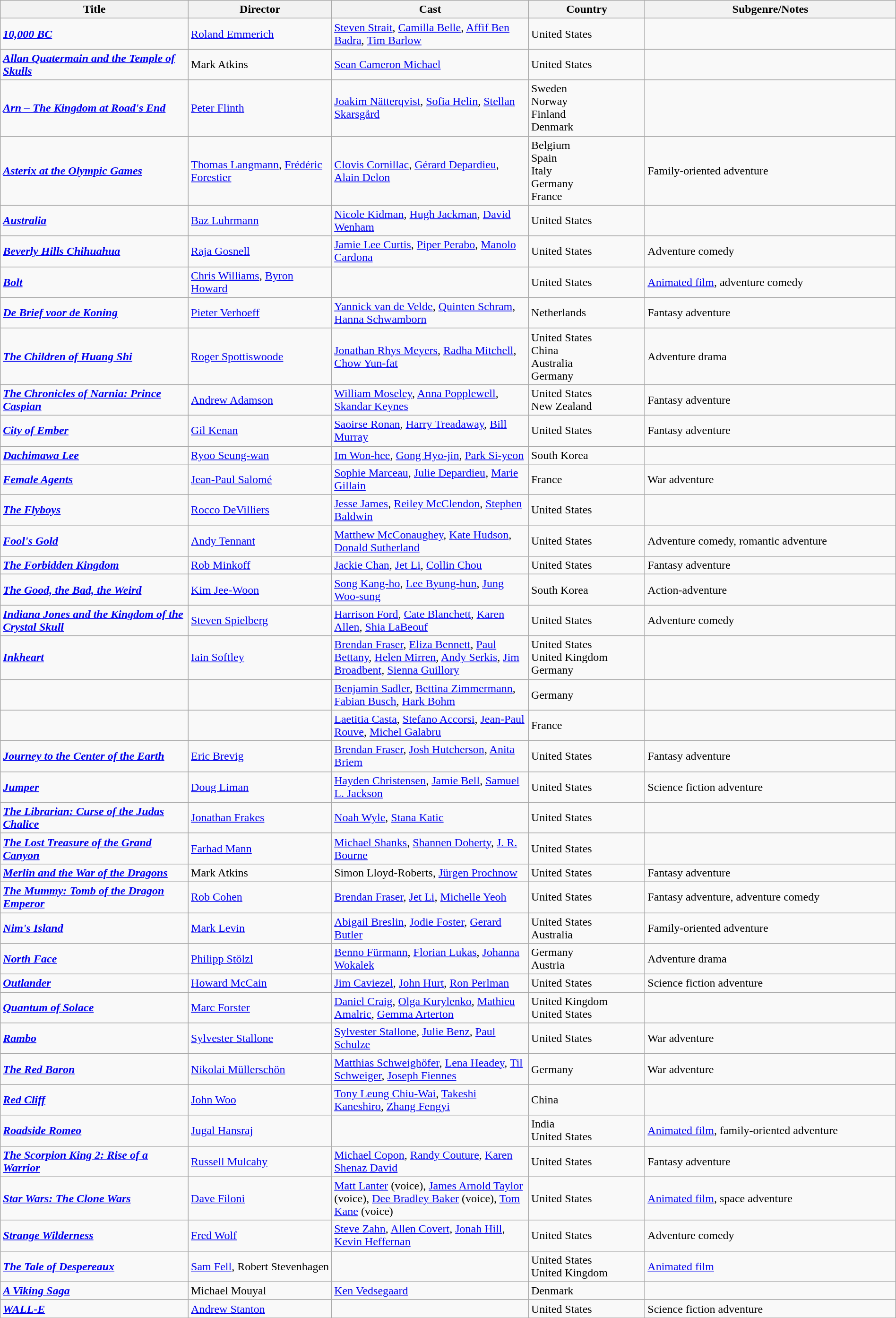<table class="wikitable" style="width:100%;">
<tr>
<th style="width:21%;">Title</th>
<th style="width:16%;">Director</th>
<th style="width:22%;">Cast</th>
<th style="width:13%;">Country</th>
<th style="width:28%;">Subgenre/Notes</th>
</tr>
<tr>
<td><strong><em><a href='#'>10,000 BC</a></em></strong></td>
<td><a href='#'>Roland Emmerich</a></td>
<td><a href='#'>Steven Strait</a>, <a href='#'>Camilla Belle</a>, <a href='#'>Affif Ben Badra</a>, <a href='#'>Tim Barlow</a></td>
<td>United States</td>
<td></td>
</tr>
<tr>
<td><strong><em><a href='#'>Allan Quatermain and the Temple of Skulls</a></em></strong></td>
<td>Mark Atkins</td>
<td><a href='#'>Sean Cameron Michael</a></td>
<td>United States</td>
<td></td>
</tr>
<tr>
<td><strong><em><a href='#'>Arn – The Kingdom at Road's End</a></em></strong></td>
<td><a href='#'>Peter Flinth</a></td>
<td><a href='#'>Joakim Nätterqvist</a>, <a href='#'>Sofia Helin</a>, <a href='#'>Stellan Skarsgård</a></td>
<td>Sweden<br>Norway<br>Finland<br>Denmark</td>
<td></td>
</tr>
<tr>
<td><strong><em><a href='#'>Asterix at the Olympic Games</a></em></strong></td>
<td><a href='#'>Thomas Langmann</a>, <a href='#'>Frédéric Forestier</a></td>
<td><a href='#'>Clovis Cornillac</a>, <a href='#'>Gérard Depardieu</a>, <a href='#'>Alain Delon</a></td>
<td>Belgium<br>Spain<br>Italy<br>Germany<br>France</td>
<td>Family-oriented adventure</td>
</tr>
<tr>
<td><strong><em><a href='#'>Australia</a></em></strong></td>
<td><a href='#'>Baz Luhrmann</a></td>
<td><a href='#'>Nicole Kidman</a>, <a href='#'>Hugh Jackman</a>, <a href='#'>David Wenham</a></td>
<td>United States</td>
<td></td>
</tr>
<tr>
<td><strong><em><a href='#'>Beverly Hills Chihuahua</a></em></strong></td>
<td><a href='#'>Raja Gosnell</a></td>
<td><a href='#'>Jamie Lee Curtis</a>, <a href='#'>Piper Perabo</a>, <a href='#'>Manolo Cardona</a></td>
<td>United States</td>
<td>Adventure comedy</td>
</tr>
<tr>
<td><strong><em><a href='#'>Bolt</a></em></strong></td>
<td><a href='#'>Chris Williams</a>, <a href='#'>Byron Howard</a></td>
<td></td>
<td>United States</td>
<td><a href='#'>Animated film</a>, adventure comedy</td>
</tr>
<tr>
<td><strong><em><a href='#'>De Brief voor de Koning</a></em></strong></td>
<td><a href='#'>Pieter Verhoeff</a></td>
<td><a href='#'>Yannick van de Velde</a>, <a href='#'>Quinten Schram</a>, <a href='#'>Hanna Schwamborn</a></td>
<td>Netherlands</td>
<td>Fantasy adventure</td>
</tr>
<tr>
<td><strong><em><a href='#'>The Children of Huang Shi</a></em></strong></td>
<td><a href='#'>Roger Spottiswoode</a></td>
<td><a href='#'>Jonathan Rhys Meyers</a>, <a href='#'>Radha Mitchell</a>, <a href='#'>Chow Yun-fat</a></td>
<td>United States<br>China<br>Australia<br>Germany</td>
<td>Adventure drama</td>
</tr>
<tr>
<td><strong><em><a href='#'>The Chronicles of Narnia: Prince Caspian</a></em></strong></td>
<td><a href='#'>Andrew Adamson</a></td>
<td><a href='#'>William Moseley</a>, <a href='#'>Anna Popplewell</a>, <a href='#'>Skandar Keynes</a></td>
<td>United States<br>New Zealand</td>
<td>Fantasy adventure</td>
</tr>
<tr>
<td><strong><em><a href='#'>City of Ember</a></em></strong></td>
<td><a href='#'>Gil Kenan</a></td>
<td><a href='#'>Saoirse Ronan</a>, <a href='#'>Harry Treadaway</a>, <a href='#'>Bill Murray</a></td>
<td>United States</td>
<td>Fantasy adventure</td>
</tr>
<tr>
<td><strong><em><a href='#'>Dachimawa Lee</a></em></strong></td>
<td><a href='#'>Ryoo Seung-wan</a></td>
<td><a href='#'>Im Won-hee</a>, <a href='#'>Gong Hyo-jin</a>, <a href='#'>Park Si-yeon</a></td>
<td>South Korea</td>
<td></td>
</tr>
<tr>
<td><strong><em><a href='#'>Female Agents</a></em></strong></td>
<td><a href='#'>Jean-Paul Salomé</a></td>
<td><a href='#'>Sophie Marceau</a>, <a href='#'>Julie Depardieu</a>, <a href='#'>Marie Gillain</a></td>
<td>France</td>
<td>War adventure</td>
</tr>
<tr>
<td><strong><em><a href='#'>The Flyboys</a></em></strong></td>
<td><a href='#'>Rocco DeVilliers</a></td>
<td><a href='#'>Jesse James</a>, <a href='#'>Reiley McClendon</a>, <a href='#'>Stephen Baldwin</a></td>
<td>United States</td>
<td></td>
</tr>
<tr>
<td><strong><em><a href='#'>Fool's Gold</a></em></strong></td>
<td><a href='#'>Andy Tennant</a></td>
<td><a href='#'>Matthew McConaughey</a>, <a href='#'>Kate Hudson</a>, <a href='#'>Donald Sutherland</a></td>
<td>United States</td>
<td>Adventure comedy, romantic adventure</td>
</tr>
<tr>
<td><strong><em><a href='#'>The Forbidden Kingdom</a></em></strong></td>
<td><a href='#'>Rob Minkoff</a></td>
<td><a href='#'>Jackie Chan</a>, <a href='#'>Jet Li</a>, <a href='#'>Collin Chou</a></td>
<td>United States</td>
<td>Fantasy adventure</td>
</tr>
<tr>
<td><strong><em><a href='#'>The Good, the Bad, the Weird</a></em></strong></td>
<td><a href='#'>Kim Jee-Woon</a></td>
<td><a href='#'>Song Kang-ho</a>, <a href='#'>Lee Byung-hun</a>, <a href='#'>Jung Woo-sung</a></td>
<td>South Korea</td>
<td>Action-adventure</td>
</tr>
<tr>
<td><strong><em><a href='#'>Indiana Jones and the Kingdom of the Crystal Skull</a></em></strong></td>
<td><a href='#'>Steven Spielberg</a></td>
<td><a href='#'>Harrison Ford</a>, <a href='#'>Cate Blanchett</a>, <a href='#'>Karen Allen</a>, <a href='#'>Shia LaBeouf</a></td>
<td>United States</td>
<td>Adventure comedy</td>
</tr>
<tr>
<td><strong><em><a href='#'>Inkheart</a></em></strong></td>
<td><a href='#'>Iain Softley</a></td>
<td><a href='#'>Brendan Fraser</a>, <a href='#'>Eliza Bennett</a>, <a href='#'>Paul Bettany</a>, <a href='#'>Helen Mirren</a>, <a href='#'>Andy Serkis</a>, <a href='#'>Jim Broadbent</a>, <a href='#'>Sienna Guillory</a></td>
<td>United States<br>United Kingdom<br>Germany</td>
<td></td>
</tr>
<tr>
<td><strong><em></em></strong></td>
<td></td>
<td><a href='#'>Benjamin Sadler</a>, <a href='#'>Bettina Zimmermann</a>, <a href='#'>Fabian Busch</a>, <a href='#'>Hark Bohm</a></td>
<td>Germany</td>
<td></td>
</tr>
<tr>
<td><strong><em></em></strong></td>
<td></td>
<td><a href='#'>Laetitia Casta</a>, <a href='#'>Stefano Accorsi</a>, <a href='#'>Jean-Paul Rouve</a>, <a href='#'>Michel Galabru</a></td>
<td>France</td>
<td></td>
</tr>
<tr>
<td><strong><em><a href='#'>Journey to the Center of the Earth</a></em></strong></td>
<td><a href='#'>Eric Brevig</a></td>
<td><a href='#'>Brendan Fraser</a>, <a href='#'>Josh Hutcherson</a>, <a href='#'>Anita Briem</a></td>
<td>United States</td>
<td>Fantasy adventure</td>
</tr>
<tr>
<td><strong><em><a href='#'>Jumper</a></em></strong></td>
<td><a href='#'>Doug Liman</a></td>
<td><a href='#'>Hayden Christensen</a>, <a href='#'>Jamie Bell</a>, <a href='#'>Samuel L. Jackson</a></td>
<td>United States</td>
<td>Science fiction adventure</td>
</tr>
<tr>
<td><strong><em><a href='#'>The Librarian: Curse of the Judas Chalice</a></em></strong></td>
<td><a href='#'>Jonathan Frakes</a></td>
<td><a href='#'>Noah Wyle</a>, <a href='#'>Stana Katic</a></td>
<td>United States</td>
<td></td>
</tr>
<tr>
<td><strong><em><a href='#'>The Lost Treasure of the Grand Canyon</a></em></strong></td>
<td><a href='#'>Farhad Mann</a></td>
<td><a href='#'>Michael Shanks</a>, <a href='#'>Shannen Doherty</a>, <a href='#'>J. R. Bourne</a></td>
<td>United States</td>
<td></td>
</tr>
<tr>
<td><strong><em><a href='#'>Merlin and the War of the Dragons</a></em></strong></td>
<td>Mark Atkins</td>
<td>Simon Lloyd-Roberts, <a href='#'>Jürgen Prochnow</a></td>
<td>United States</td>
<td>Fantasy adventure</td>
</tr>
<tr>
<td><strong><em><a href='#'>The Mummy: Tomb of the Dragon Emperor</a></em></strong></td>
<td><a href='#'>Rob Cohen</a></td>
<td><a href='#'>Brendan Fraser</a>, <a href='#'>Jet Li</a>, <a href='#'>Michelle Yeoh</a></td>
<td>United States</td>
<td>Fantasy adventure, adventure comedy</td>
</tr>
<tr>
<td><strong><em><a href='#'>Nim's Island</a></em></strong></td>
<td><a href='#'>Mark Levin</a></td>
<td><a href='#'>Abigail Breslin</a>, <a href='#'>Jodie Foster</a>, <a href='#'>Gerard Butler</a></td>
<td>United States<br>Australia</td>
<td>Family-oriented adventure</td>
</tr>
<tr>
<td><strong><em><a href='#'>North Face</a></em></strong></td>
<td><a href='#'>Philipp Stölzl</a></td>
<td><a href='#'>Benno Fürmann</a>, <a href='#'>Florian Lukas</a>, <a href='#'>Johanna Wokalek</a></td>
<td>Germany<br>Austria</td>
<td>Adventure drama</td>
</tr>
<tr>
<td><strong><em><a href='#'>Outlander</a></em></strong></td>
<td><a href='#'>Howard McCain</a></td>
<td><a href='#'>Jim Caviezel</a>, <a href='#'>John Hurt</a>, <a href='#'>Ron Perlman</a></td>
<td>United States</td>
<td>Science fiction adventure</td>
</tr>
<tr>
<td><strong><em><a href='#'>Quantum of Solace</a></em></strong></td>
<td><a href='#'>Marc Forster</a></td>
<td><a href='#'>Daniel Craig</a>, <a href='#'>Olga Kurylenko</a>, <a href='#'>Mathieu Amalric</a>, <a href='#'>Gemma Arterton</a></td>
<td>United Kingdom<br>United States</td>
<td></td>
</tr>
<tr>
<td><strong><em><a href='#'>Rambo</a></em></strong></td>
<td><a href='#'>Sylvester Stallone</a></td>
<td><a href='#'>Sylvester Stallone</a>, <a href='#'>Julie Benz</a>, <a href='#'>Paul Schulze</a></td>
<td>United States</td>
<td>War adventure</td>
</tr>
<tr>
<td><strong><em><a href='#'>The Red Baron</a></em></strong></td>
<td><a href='#'>Nikolai Müllerschön</a></td>
<td><a href='#'>Matthias Schweighöfer</a>, <a href='#'>Lena Headey</a>, <a href='#'>Til Schweiger</a>, <a href='#'>Joseph Fiennes</a></td>
<td>Germany</td>
<td>War adventure</td>
</tr>
<tr>
<td><strong><em><a href='#'>Red Cliff</a></em></strong></td>
<td><a href='#'>John Woo</a></td>
<td><a href='#'>Tony Leung Chiu-Wai</a>, <a href='#'>Takeshi Kaneshiro</a>, <a href='#'>Zhang Fengyi</a></td>
<td>China</td>
<td></td>
</tr>
<tr>
<td><strong><em><a href='#'>Roadside Romeo</a></em></strong></td>
<td><a href='#'>Jugal Hansraj</a></td>
<td></td>
<td>India<br>United States</td>
<td><a href='#'>Animated film</a>, family-oriented adventure</td>
</tr>
<tr>
<td><strong><em><a href='#'>The Scorpion King 2: Rise of a Warrior</a></em></strong></td>
<td><a href='#'>Russell Mulcahy</a></td>
<td><a href='#'>Michael Copon</a>, <a href='#'>Randy Couture</a>, <a href='#'>Karen Shenaz David</a></td>
<td>United States</td>
<td>Fantasy adventure</td>
</tr>
<tr>
<td><strong><em><a href='#'>Star Wars: The Clone Wars</a></em></strong></td>
<td><a href='#'>Dave Filoni</a></td>
<td><a href='#'>Matt Lanter</a> (voice), <a href='#'>James Arnold Taylor</a> (voice), <a href='#'>Dee Bradley Baker</a> (voice), <a href='#'>Tom Kane</a> (voice)</td>
<td>United States</td>
<td><a href='#'>Animated film</a>, space adventure</td>
</tr>
<tr>
<td><strong><em><a href='#'>Strange Wilderness</a></em></strong></td>
<td><a href='#'>Fred Wolf</a></td>
<td><a href='#'>Steve Zahn</a>, <a href='#'>Allen Covert</a>, <a href='#'>Jonah Hill</a>, <a href='#'>Kevin Heffernan</a></td>
<td>United States</td>
<td>Adventure comedy</td>
</tr>
<tr>
<td><strong><em><a href='#'>The Tale of Despereaux</a></em></strong></td>
<td><a href='#'>Sam Fell</a>, Robert Stevenhagen</td>
<td></td>
<td>United States<br>United Kingdom</td>
<td><a href='#'>Animated film</a></td>
</tr>
<tr>
<td><strong><em><a href='#'>A Viking Saga</a></em></strong></td>
<td>Michael Mouyal</td>
<td><a href='#'>Ken Vedsegaard</a></td>
<td>Denmark</td>
<td></td>
</tr>
<tr>
<td><strong><em><a href='#'>WALL-E</a></em></strong></td>
<td><a href='#'>Andrew Stanton</a></td>
<td></td>
<td>United States</td>
<td>Science fiction adventure</td>
</tr>
</table>
